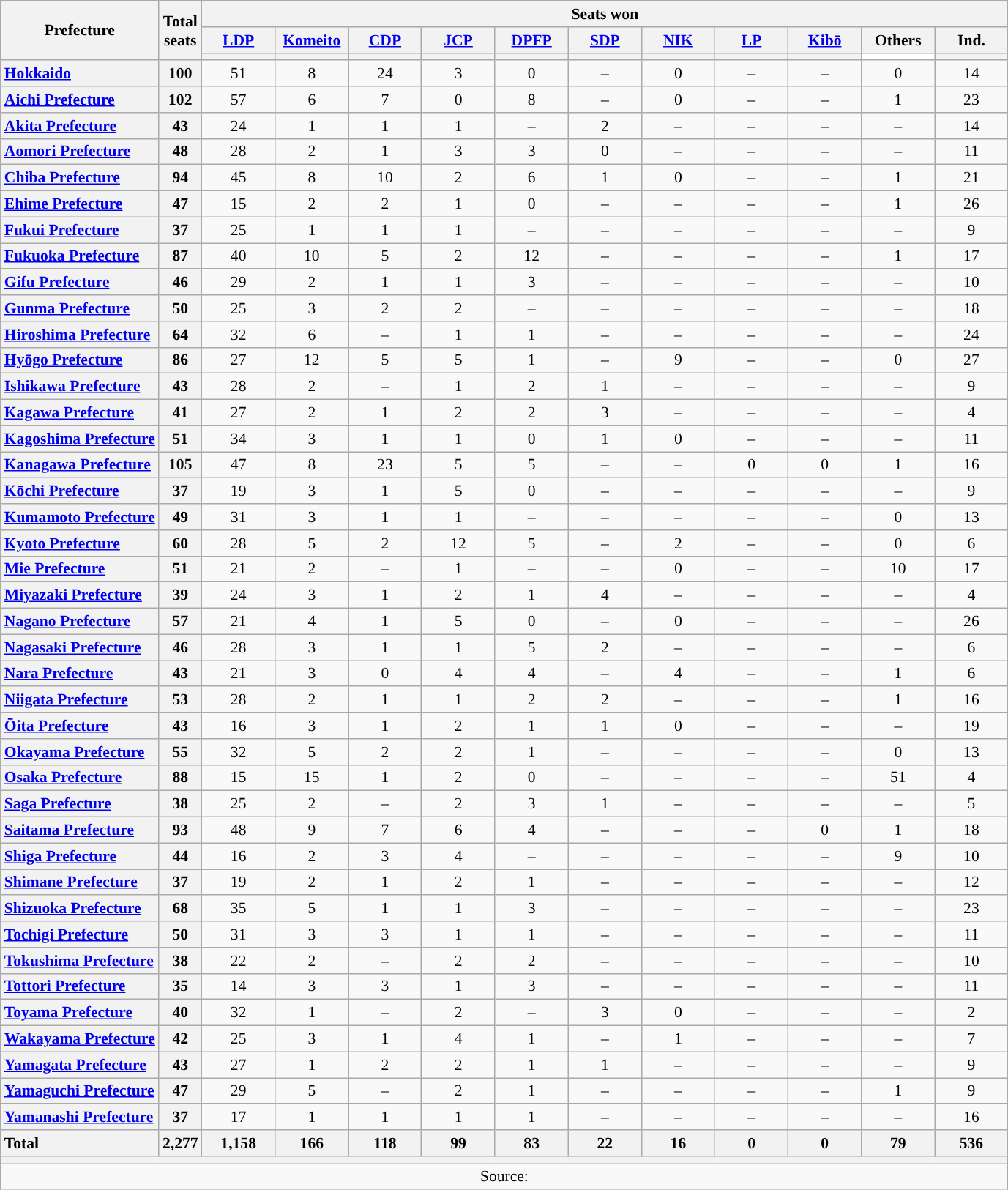<table class="wikitable" style="text-align:center; font-size: 0.9em;">
<tr>
<th rowspan="3">Prefecture</th>
<th rowspan="3">Total<br>seats</th>
<th colspan="11">Seats won</th>
</tr>
<tr>
<th class="unsortable" style="width:60px;"><a href='#'>LDP</a></th>
<th class="unsortable" style="width:60px;"><a href='#'>Komeito</a></th>
<th class="unsortable" style="width:60px;"><a href='#'>CDP</a></th>
<th class="unsortable" style="width:60px;"><a href='#'>JCP</a></th>
<th class="unsortable" style="width:60px;"><a href='#'>DPFP</a></th>
<th class="unsortable" style="width:60px;"><a href='#'>SDP</a></th>
<th class="unsortable" style="width:60px;"><a href='#'>NIK</a></th>
<th class="unsortable" style="width:60px;"><a href='#'>LP</a></th>
<th class="unsortable" style="width:60px;"><a href='#'>Kibō</a></th>
<th class="unsortable" style="width:60px;">Others</th>
<th class="unsortable" style="width:60px;">Ind.</th>
</tr>
<tr>
<th style="background:"></th>
<th style="background:"></th>
<th style="background:"></th>
<th style="background:"></th>
<th style="background:"></th>
<th style="background:"></th>
<th style="background:"></th>
<th style="background:"></th>
<th style="background:"></th>
<th style="background:white;"></th>
<th style="background:"></th>
</tr>
<tr>
<th style="text-align: left;"><a href='#'>Hokkaido</a></th>
<th>100</th>
<td>51</td>
<td>8</td>
<td>24</td>
<td>3</td>
<td>0</td>
<td>–</td>
<td>0</td>
<td>–</td>
<td>–</td>
<td>0</td>
<td>14</td>
</tr>
<tr>
<th style="text-align: left;"><a href='#'>Aichi Prefecture</a></th>
<th>102</th>
<td>57</td>
<td>6</td>
<td>7</td>
<td>0</td>
<td>8</td>
<td>–</td>
<td>0</td>
<td>–</td>
<td>–</td>
<td>1</td>
<td>23</td>
</tr>
<tr>
<th style="text-align: left;"><a href='#'>Akita Prefecture</a></th>
<th>43</th>
<td>24</td>
<td>1</td>
<td>1</td>
<td>1</td>
<td>–</td>
<td>2</td>
<td>–</td>
<td>–</td>
<td>–</td>
<td>–</td>
<td>14</td>
</tr>
<tr>
<th style="text-align: left;"><a href='#'>Aomori Prefecture</a></th>
<th>48</th>
<td>28</td>
<td>2</td>
<td>1</td>
<td>3</td>
<td>3</td>
<td>0</td>
<td>–</td>
<td>–</td>
<td>–</td>
<td>–</td>
<td>11</td>
</tr>
<tr>
<th style="text-align: left;"><a href='#'>Chiba Prefecture</a></th>
<th>94</th>
<td>45</td>
<td>8</td>
<td>10</td>
<td>2</td>
<td>6</td>
<td>1</td>
<td>0</td>
<td>–</td>
<td>–</td>
<td>1</td>
<td>21</td>
</tr>
<tr>
<th style="text-align: left;"><a href='#'>Ehime Prefecture</a></th>
<th>47</th>
<td>15</td>
<td>2</td>
<td>2</td>
<td>1</td>
<td>0</td>
<td>–</td>
<td>–</td>
<td>–</td>
<td>–</td>
<td>1</td>
<td>26</td>
</tr>
<tr>
<th style="text-align: left;"><a href='#'>Fukui Prefecture</a></th>
<th>37</th>
<td>25</td>
<td>1</td>
<td>1</td>
<td>1</td>
<td>–</td>
<td>–</td>
<td>–</td>
<td>–</td>
<td>–</td>
<td>–</td>
<td>9</td>
</tr>
<tr>
<th style="text-align: left;"><a href='#'>Fukuoka Prefecture</a></th>
<th>87</th>
<td>40</td>
<td>10</td>
<td>5</td>
<td>2</td>
<td>12</td>
<td>–</td>
<td>–</td>
<td>–</td>
<td>–</td>
<td>1</td>
<td>17</td>
</tr>
<tr>
<th style="text-align: left;"><a href='#'>Gifu Prefecture</a></th>
<th>46</th>
<td>29</td>
<td>2</td>
<td>1</td>
<td>1</td>
<td>3</td>
<td>–</td>
<td>–</td>
<td>–</td>
<td>–</td>
<td>–</td>
<td>10</td>
</tr>
<tr>
<th style="text-align: left;"><a href='#'>Gunma Prefecture</a></th>
<th>50</th>
<td>25</td>
<td>3</td>
<td>2</td>
<td>2</td>
<td>–</td>
<td>–</td>
<td>–</td>
<td>–</td>
<td>–</td>
<td>–</td>
<td>18</td>
</tr>
<tr>
<th style="text-align: left;"><a href='#'>Hiroshima Prefecture</a></th>
<th>64</th>
<td>32</td>
<td>6</td>
<td>–</td>
<td>1</td>
<td>1</td>
<td>–</td>
<td>–</td>
<td>–</td>
<td>–</td>
<td>–</td>
<td>24</td>
</tr>
<tr>
<th style="text-align: left;"><a href='#'>Hyōgo Prefecture</a></th>
<th>86</th>
<td>27</td>
<td>12</td>
<td>5</td>
<td>5</td>
<td>1</td>
<td>–</td>
<td>9</td>
<td>–</td>
<td>–</td>
<td>0</td>
<td>27</td>
</tr>
<tr>
<th style="text-align: left;"><a href='#'>Ishikawa Prefecture</a></th>
<th>43</th>
<td>28</td>
<td>2</td>
<td>–</td>
<td>1</td>
<td>2</td>
<td>1</td>
<td>–</td>
<td>–</td>
<td>–</td>
<td>–</td>
<td>9</td>
</tr>
<tr>
<th style="text-align: left;"><a href='#'>Kagawa Prefecture</a></th>
<th>41</th>
<td>27</td>
<td>2</td>
<td>1</td>
<td>2</td>
<td>2</td>
<td>3</td>
<td>–</td>
<td>–</td>
<td>–</td>
<td>–</td>
<td>4</td>
</tr>
<tr>
<th style="text-align: left;"><a href='#'>Kagoshima Prefecture</a></th>
<th>51</th>
<td>34</td>
<td>3</td>
<td>1</td>
<td>1</td>
<td>0</td>
<td>1</td>
<td>0</td>
<td>–</td>
<td>–</td>
<td>–</td>
<td>11</td>
</tr>
<tr>
<th style="text-align: left;"><a href='#'>Kanagawa Prefecture</a></th>
<th>105</th>
<td>47</td>
<td>8</td>
<td>23</td>
<td>5</td>
<td>5</td>
<td>–</td>
<td>–</td>
<td>0</td>
<td>0</td>
<td>1</td>
<td>16</td>
</tr>
<tr>
<th style="text-align: left;"><a href='#'>Kōchi Prefecture</a></th>
<th>37</th>
<td>19</td>
<td>3</td>
<td>1</td>
<td>5</td>
<td>0</td>
<td>–</td>
<td>–</td>
<td>–</td>
<td>–</td>
<td>–</td>
<td>9</td>
</tr>
<tr>
<th style="text-align: left;"><a href='#'>Kumamoto Prefecture</a></th>
<th>49</th>
<td>31</td>
<td>3</td>
<td>1</td>
<td>1</td>
<td>–</td>
<td>–</td>
<td>–</td>
<td>–</td>
<td>–</td>
<td>0</td>
<td>13</td>
</tr>
<tr>
<th style="text-align: left;"><a href='#'>Kyoto Prefecture</a></th>
<th>60</th>
<td>28</td>
<td>5</td>
<td>2</td>
<td>12</td>
<td>5</td>
<td>–</td>
<td>2</td>
<td>–</td>
<td>–</td>
<td>0</td>
<td>6</td>
</tr>
<tr>
<th style="text-align: left;"><a href='#'>Mie Prefecture</a></th>
<th>51</th>
<td>21</td>
<td>2</td>
<td>–</td>
<td>1</td>
<td>–</td>
<td>–</td>
<td>0</td>
<td>–</td>
<td>–</td>
<td>10</td>
<td>17</td>
</tr>
<tr>
<th style="text-align: left;"><a href='#'>Miyazaki Prefecture</a></th>
<th>39</th>
<td>24</td>
<td>3</td>
<td>1</td>
<td>2</td>
<td>1</td>
<td>4</td>
<td>–</td>
<td>–</td>
<td>–</td>
<td>–</td>
<td>4</td>
</tr>
<tr>
<th style="text-align: left;"><a href='#'>Nagano Prefecture</a></th>
<th>57</th>
<td>21</td>
<td>4</td>
<td>1</td>
<td>5</td>
<td>0</td>
<td>–</td>
<td>0</td>
<td>–</td>
<td>–</td>
<td>–</td>
<td>26</td>
</tr>
<tr>
<th style="text-align: left;"><a href='#'>Nagasaki Prefecture</a></th>
<th>46</th>
<td>28</td>
<td>3</td>
<td>1</td>
<td>1</td>
<td>5</td>
<td>2</td>
<td>–</td>
<td>–</td>
<td>–</td>
<td>–</td>
<td>6</td>
</tr>
<tr>
<th style="text-align: left;"><a href='#'>Nara Prefecture</a></th>
<th>43</th>
<td>21</td>
<td>3</td>
<td>0</td>
<td>4</td>
<td>4</td>
<td>–</td>
<td>4</td>
<td>–</td>
<td>–</td>
<td>1</td>
<td>6</td>
</tr>
<tr>
<th style="text-align: left;"><a href='#'>Niigata Prefecture</a></th>
<th>53</th>
<td>28</td>
<td>2</td>
<td>1</td>
<td>1</td>
<td>2</td>
<td>2</td>
<td>–</td>
<td>–</td>
<td>–</td>
<td>1</td>
<td>16</td>
</tr>
<tr>
<th style="text-align: left;"><a href='#'>Ōita Prefecture</a></th>
<th>43</th>
<td>16</td>
<td>3</td>
<td>1</td>
<td>2</td>
<td>1</td>
<td>1</td>
<td>0</td>
<td>–</td>
<td>–</td>
<td>–</td>
<td>19</td>
</tr>
<tr>
<th style="text-align: left;"><a href='#'>Okayama Prefecture</a></th>
<th>55</th>
<td>32</td>
<td>5</td>
<td>2</td>
<td>2</td>
<td>1</td>
<td>–</td>
<td>–</td>
<td>–</td>
<td>–</td>
<td>0</td>
<td>13</td>
</tr>
<tr>
<th style="text-align: left;"><a href='#'>Osaka Prefecture</a></th>
<th>88</th>
<td>15</td>
<td>15</td>
<td>1</td>
<td>2</td>
<td>0</td>
<td>–</td>
<td>–</td>
<td>–</td>
<td>–</td>
<td>51</td>
<td>4</td>
</tr>
<tr>
<th style="text-align: left;"><a href='#'>Saga Prefecture</a></th>
<th>38</th>
<td>25</td>
<td>2</td>
<td>–</td>
<td>2</td>
<td>3</td>
<td>1</td>
<td>–</td>
<td>–</td>
<td>–</td>
<td>–</td>
<td>5</td>
</tr>
<tr>
<th style="text-align: left;"><a href='#'>Saitama Prefecture</a></th>
<th>93</th>
<td>48</td>
<td>9</td>
<td>7</td>
<td>6</td>
<td>4</td>
<td>–</td>
<td>–</td>
<td>–</td>
<td>0</td>
<td>1</td>
<td>18</td>
</tr>
<tr>
<th style="text-align: left;"><a href='#'>Shiga Prefecture</a></th>
<th>44</th>
<td>16</td>
<td>2</td>
<td>3</td>
<td>4</td>
<td>–</td>
<td>–</td>
<td>–</td>
<td>–</td>
<td>–</td>
<td>9</td>
<td>10</td>
</tr>
<tr>
<th style="text-align: left;"><a href='#'>Shimane Prefecture</a></th>
<th>37</th>
<td>19</td>
<td>2</td>
<td>1</td>
<td>2</td>
<td>1</td>
<td>–</td>
<td>–</td>
<td>–</td>
<td>–</td>
<td>–</td>
<td>12</td>
</tr>
<tr>
<th style="text-align: left;"><a href='#'>Shizuoka Prefecture</a></th>
<th>68</th>
<td>35</td>
<td>5</td>
<td>1</td>
<td>1</td>
<td>3</td>
<td>–</td>
<td>–</td>
<td>–</td>
<td>–</td>
<td>–</td>
<td>23</td>
</tr>
<tr>
<th style="text-align: left;"><a href='#'>Tochigi Prefecture</a></th>
<th>50</th>
<td>31</td>
<td>3</td>
<td>3</td>
<td>1</td>
<td>1</td>
<td>–</td>
<td>–</td>
<td>–</td>
<td>–</td>
<td>–</td>
<td>11</td>
</tr>
<tr>
<th style="text-align: left;"><a href='#'>Tokushima Prefecture</a></th>
<th>38</th>
<td>22</td>
<td>2</td>
<td>–</td>
<td>2</td>
<td>2</td>
<td>–</td>
<td>–</td>
<td>–</td>
<td>–</td>
<td>–</td>
<td>10</td>
</tr>
<tr>
<th style="text-align: left;"><a href='#'>Tottori Prefecture</a></th>
<th>35</th>
<td>14</td>
<td>3</td>
<td>3</td>
<td>1</td>
<td>3</td>
<td>–</td>
<td>–</td>
<td>–</td>
<td>–</td>
<td>–</td>
<td>11</td>
</tr>
<tr>
<th style="text-align: left;"><a href='#'>Toyama Prefecture</a></th>
<th>40</th>
<td>32</td>
<td>1</td>
<td>–</td>
<td>2</td>
<td>–</td>
<td>3</td>
<td>0</td>
<td>–</td>
<td>–</td>
<td>–</td>
<td>2</td>
</tr>
<tr>
<th style="text-align: left;"><a href='#'>Wakayama Prefecture</a></th>
<th>42</th>
<td>25</td>
<td>3</td>
<td>1</td>
<td>4</td>
<td>1</td>
<td>–</td>
<td>1</td>
<td>–</td>
<td>–</td>
<td>–</td>
<td>7</td>
</tr>
<tr>
<th style="text-align: left;"><a href='#'>Yamagata Prefecture</a></th>
<th>43</th>
<td>27</td>
<td>1</td>
<td>2</td>
<td>2</td>
<td>1</td>
<td>1</td>
<td>–</td>
<td>–</td>
<td>–</td>
<td>–</td>
<td>9</td>
</tr>
<tr>
<th style="text-align: left;"><a href='#'>Yamaguchi Prefecture</a></th>
<th>47</th>
<td>29</td>
<td>5</td>
<td>–</td>
<td>2</td>
<td>1</td>
<td>–</td>
<td>–</td>
<td>–</td>
<td>–</td>
<td>1</td>
<td>9</td>
</tr>
<tr>
<th style="text-align: left;"><a href='#'>Yamanashi Prefecture</a></th>
<th>37</th>
<td>17</td>
<td>1</td>
<td>1</td>
<td>1</td>
<td>1</td>
<td>–</td>
<td>–</td>
<td>–</td>
<td>–</td>
<td>–</td>
<td>16</td>
</tr>
<tr class="sortbottom">
<th style="text-align: left;">Total</th>
<th>2,277</th>
<th>1,158</th>
<th>166</th>
<th>118</th>
<th>99</th>
<th>83</th>
<th>22</th>
<th>16</th>
<th>0</th>
<th>0</th>
<th>79</th>
<th>536</th>
</tr>
<tr>
<th colspan="13"></th>
</tr>
<tr>
<td colspan="13">Source: </td>
</tr>
</table>
